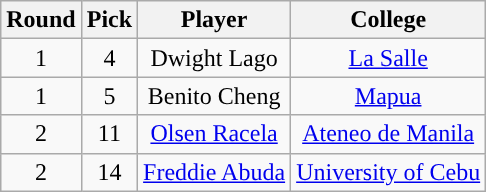<table class="wikitable sortable sortable">
<tr>
<th>Round</th>
<th>Pick</th>
<th>Player</th>
<th>College</th>
</tr>
<tr style="text-align: center">
<td align="center">1</td>
<td align="center">4</td>
<td>Dwight Lago</td>
<td><a href='#'>La Salle</a></td>
</tr>
<tr style="text-align: center">
<td align="center">1</td>
<td align="center">5</td>
<td>Benito Cheng</td>
<td><a href='#'>Mapua</a></td>
</tr>
<tr style="text-align: center">
<td align="center">2</td>
<td align="center">11</td>
<td><a href='#'>Olsen Racela</a></td>
<td><a href='#'>Ateneo de Manila</a></td>
</tr>
<tr style="text-align: center">
<td align="center">2</td>
<td align="center">14</td>
<td><a href='#'>Freddie Abuda</a></td>
<td><a href='#'>University of Cebu</a></td>
</tr>
</table>
